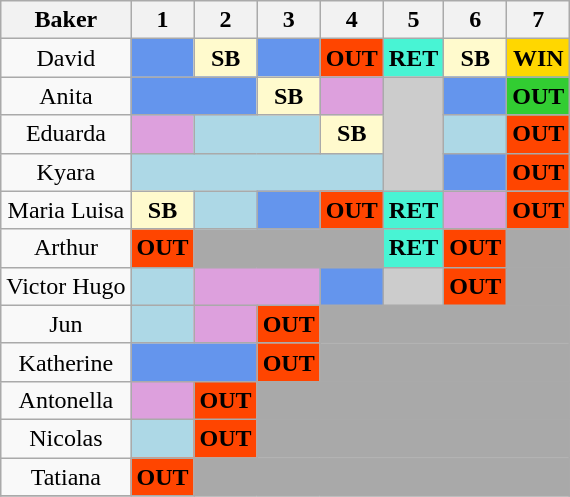<table class="wikitable" style="text-align:center;">
<tr>
<th>Baker</th>
<th width=30>1</th>
<th width=30>2</th>
<th width=30>3</th>
<th width=30>4</th>
<th width=30>5</th>
<th width=30>6</th>
<th width=30>7</th>
</tr>
<tr>
<td>David</td>
<td bgcolor=6495ED></td>
<td bgcolor=FFFACD><strong>SB</strong></td>
<td bgcolor=6495ED></td>
<td bgcolor=FF4500><strong>OUT</strong></td>
<td bgcolor=48F4D4><strong>RET</strong></td>
<td bgcolor=FFFACD><strong>SB</strong></td>
<td bgcolor=FFD700><strong>WIN</strong></td>
</tr>
<tr>
<td>Anita</td>
<td bgcolor=6495ED colspan=2></td>
<td bgcolor=FFFACD><strong>SB</strong></td>
<td bgcolor=DDA0DD></td>
<td bgcolor=CCCCCC rowspan=3></td>
<td bgcolor=6495ED></td>
<td bgcolor=32CD32><strong>OUT</strong></td>
</tr>
<tr>
<td>Eduarda</td>
<td bgcolor=DDA0DD></td>
<td bgcolor=ADD8E6 colspan=2></td>
<td bgcolor=FFFACD><strong>SB</strong></td>
<td bgcolor=ADD8E6></td>
<td bgcolor=FF4500><strong>OUT</strong></td>
</tr>
<tr>
<td>Kyara</td>
<td bgcolor=ADD8E6 colspan=4></td>
<td bgcolor=6495ED></td>
<td bgcolor=FF4500><strong>OUT</strong></td>
</tr>
<tr>
<td>Maria Luisa</td>
<td bgcolor=FFFACD><strong>SB</strong></td>
<td bgcolor=ADD8E6></td>
<td bgcolor=6495ED></td>
<td bgcolor=FF4500><strong>OUT</strong></td>
<td bgcolor=48F4D4><strong>RET</strong></td>
<td bgcolor=DDA0DD></td>
<td bgcolor=FF4500><strong>OUT</strong></td>
</tr>
<tr>
<td>Arthur</td>
<td bgcolor=FF4500><strong>OUT</strong></td>
<td bgcolor=A9A9A9 colspan=3></td>
<td bgcolor=48F4D4><strong>RET</strong></td>
<td bgcolor=FF4500><strong>OUT</strong></td>
<td bgcolor=A9A9A9></td>
</tr>
<tr>
<td>Victor Hugo</td>
<td bgcolor=ADD8E6></td>
<td bgcolor=DDA0DD colspan=2></td>
<td bgcolor=6495ED></td>
<td bgcolor=CCCCCC></td>
<td bgcolor=FF4500><strong>OUT</strong></td>
<td bgcolor=A9A9A9></td>
</tr>
<tr>
<td>Jun</td>
<td bgcolor=ADD8E6></td>
<td bgcolor=DDA0DD></td>
<td bgcolor=FF4500><strong>OUT</strong></td>
<td bgcolor=A9A9A9 colspan=4></td>
</tr>
<tr>
<td>Katherine</td>
<td bgcolor=6495ED colspan=2></td>
<td bgcolor=FF4500><strong>OUT</strong></td>
<td bgcolor=A9A9A9 colspan=4></td>
</tr>
<tr>
<td>Antonella</td>
<td bgcolor=DDA0DD></td>
<td bgcolor=FF4500><strong>OUT</strong></td>
<td bgcolor=A9A9A9 colspan=5></td>
</tr>
<tr>
<td>Nicolas</td>
<td bgcolor=ADD8E6></td>
<td bgcolor=FF4500><strong>OUT</strong></td>
<td bgcolor=A9A9A9 colspan=5></td>
</tr>
<tr>
<td>Tatiana</td>
<td bgcolor=FF4500><strong>OUT</strong></td>
<td bgcolor=A9A9A9 colspan=6></td>
</tr>
<tr>
</tr>
</table>
